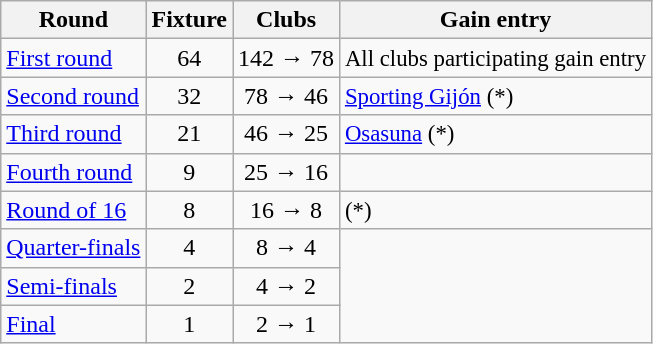<table class="wikitable">
<tr>
<th>Round</th>
<th>Fixture</th>
<th>Clubs</th>
<th>Gain entry</th>
</tr>
<tr>
<td><a href='#'>First round</a></td>
<td align=center>64</td>
<td align=center>142 → 78</td>
<td style="font-size:95%;">All clubs participating gain entry</td>
</tr>
<tr>
<td><a href='#'>Second round</a></td>
<td align=center>32</td>
<td align=center>78 → 46</td>
<td style="font-size:95%;"><a href='#'>Sporting Gijón</a> (*)</td>
</tr>
<tr>
<td><a href='#'>Third round</a></td>
<td align=center>21</td>
<td align=center>46 → 25</td>
<td style="font-size:95%;"><a href='#'>Osasuna</a> (*)</td>
</tr>
<tr>
<td><a href='#'>Fourth round</a></td>
<td align=center>9</td>
<td align=center>25 → 16</td>
</tr>
<tr>
<td><a href='#'>Round of 16</a></td>
<td align=center>8</td>
<td align=center>16 → 8</td>
<td style="font-size:95%;">(*)</td>
</tr>
<tr>
<td><a href='#'>Quarter-finals</a></td>
<td align=center>4</td>
<td align=center>8 → 4</td>
</tr>
<tr>
<td><a href='#'>Semi-finals</a></td>
<td align=center>2</td>
<td align=center>4 → 2</td>
</tr>
<tr>
<td><a href='#'>Final</a></td>
<td align=center>1</td>
<td align=center>2 → 1</td>
</tr>
</table>
